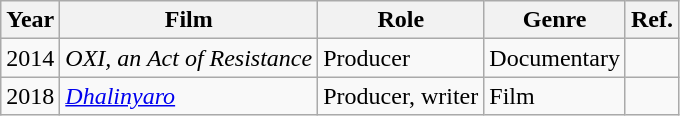<table class="wikitable">
<tr>
<th>Year</th>
<th>Film</th>
<th>Role</th>
<th>Genre</th>
<th>Ref.</th>
</tr>
<tr>
<td>2014</td>
<td><em>OXI, an Act of Resistance</em></td>
<td>Producer</td>
<td>Documentary</td>
<td></td>
</tr>
<tr>
<td>2018</td>
<td><em><a href='#'>Dhalinyaro</a></em></td>
<td>Producer, writer</td>
<td>Film</td>
<td></td>
</tr>
</table>
